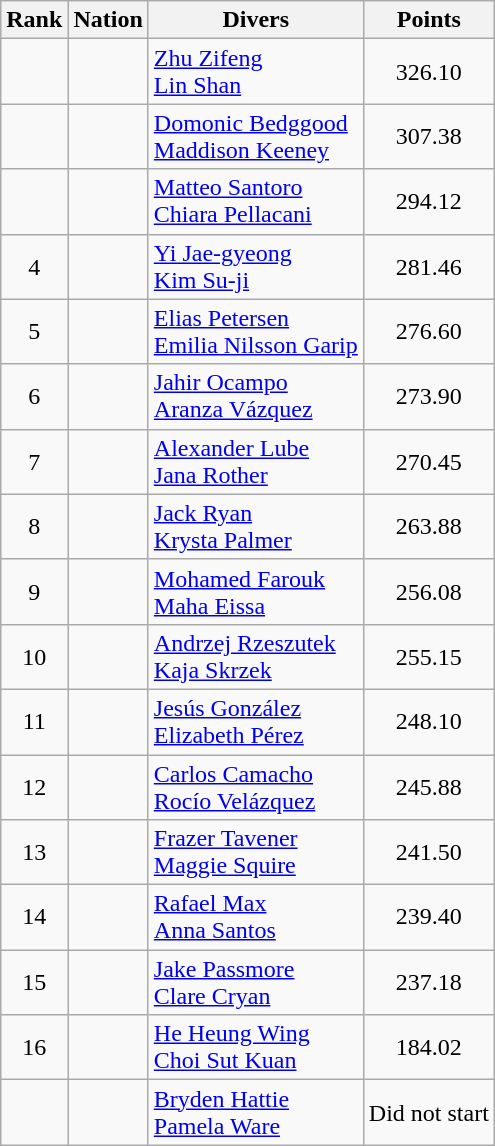<table class="wikitable sortable" style="text-align:center">
<tr>
<th>Rank</th>
<th>Nation</th>
<th>Divers</th>
<th>Points</th>
</tr>
<tr>
<td></td>
<td align=left></td>
<td align=left><a href='#'>Zhu Zifeng</a><br><a href='#'>Lin Shan</a></td>
<td>326.10</td>
</tr>
<tr>
<td></td>
<td align=left></td>
<td align=left><a href='#'>Domonic Bedggood</a><br><a href='#'>Maddison Keeney</a></td>
<td>307.38</td>
</tr>
<tr>
<td></td>
<td align=left></td>
<td align=left><a href='#'>Matteo Santoro</a><br><a href='#'>Chiara Pellacani</a></td>
<td>294.12</td>
</tr>
<tr>
<td>4</td>
<td align=left></td>
<td align=left><a href='#'>Yi Jae-gyeong</a><br><a href='#'>Kim Su-ji</a></td>
<td>281.46</td>
</tr>
<tr>
<td>5</td>
<td align=left></td>
<td align=left><a href='#'>Elias Petersen</a><br><a href='#'>Emilia Nilsson Garip</a></td>
<td>276.60</td>
</tr>
<tr>
<td>6</td>
<td align=left></td>
<td align=left><a href='#'>Jahir Ocampo</a><br><a href='#'>Aranza Vázquez</a></td>
<td>273.90</td>
</tr>
<tr>
<td>7</td>
<td align=left></td>
<td align=left><a href='#'>Alexander Lube</a><br><a href='#'>Jana  Rother</a></td>
<td>270.45</td>
</tr>
<tr>
<td>8</td>
<td align=left></td>
<td align=left><a href='#'>Jack Ryan</a><br><a href='#'>Krysta Palmer</a></td>
<td>263.88</td>
</tr>
<tr>
<td>9</td>
<td align=left></td>
<td align=left><a href='#'>Mohamed Farouk</a><br><a href='#'>Maha Eissa</a></td>
<td>256.08</td>
</tr>
<tr>
<td>10</td>
<td align=left></td>
<td align=left><a href='#'>Andrzej Rzeszutek</a><br><a href='#'>Kaja Skrzek</a></td>
<td>255.15</td>
</tr>
<tr>
<td>11</td>
<td align=left></td>
<td align=left><a href='#'>Jesús González</a><br><a href='#'>Elizabeth Pérez</a></td>
<td>248.10</td>
</tr>
<tr>
<td>12</td>
<td align=left></td>
<td align=left><a href='#'>Carlos Camacho</a><br><a href='#'>Rocío Velázquez</a></td>
<td>245.88</td>
</tr>
<tr>
<td>13</td>
<td align=left></td>
<td align=left><a href='#'>Frazer Tavener</a><br><a href='#'>Maggie Squire</a></td>
<td>241.50</td>
</tr>
<tr>
<td>14</td>
<td align=left></td>
<td align=left><a href='#'>Rafael Max</a><br><a href='#'>Anna Santos</a></td>
<td>239.40</td>
</tr>
<tr>
<td>15</td>
<td align=left></td>
<td align=left><a href='#'>Jake Passmore</a><br><a href='#'>Clare Cryan</a></td>
<td>237.18</td>
</tr>
<tr>
<td>16</td>
<td align=left></td>
<td align=left><a href='#'>He Heung Wing</a><br><a href='#'>Choi Sut Kuan</a></td>
<td>184.02</td>
</tr>
<tr>
<td></td>
<td align=left></td>
<td align=left><a href='#'>Bryden Hattie</a><br><a href='#'>Pamela Ware</a></td>
<td>Did not start</td>
</tr>
</table>
